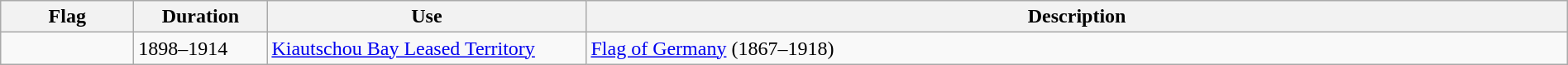<table class="wikitable" width="100%">
<tr>
<th style="width:100px;">Flag</th>
<th style="width:100px;">Duration</th>
<th style="width:250px;">Use</th>
<th style="min-width:250px">Description</th>
</tr>
<tr>
<td></td>
<td>1898–1914</td>
<td><a href='#'>Kiautschou Bay Leased Territory</a></td>
<td><a href='#'>Flag of Germany</a> (1867–1918)</td>
</tr>
</table>
